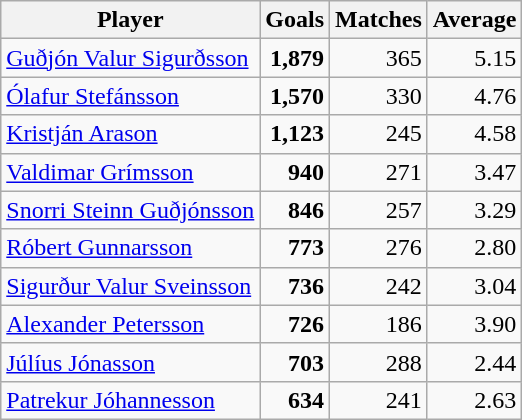<table class="wikitable sortable static-row-numbers" border=1 style=text-align:right>
<tr>
<th>Player</th>
<th>Goals</th>
<th>Matches</th>
<th>Average</th>
</tr>
<tr>
<td style=text-align:left><a href='#'>Guðjón Valur Sigurðsson</a></td>
<td><strong>1,879</strong></td>
<td>365</td>
<td>5.15</td>
</tr>
<tr>
<td style=text-align:left><a href='#'>Ólafur Stefánsson</a></td>
<td><strong>1,570</strong></td>
<td>330</td>
<td>4.76</td>
</tr>
<tr>
<td style=text-align:left><a href='#'>Kristján Arason</a></td>
<td><strong>1,123</strong></td>
<td>245</td>
<td>4.58</td>
</tr>
<tr>
<td style=text-align:left><a href='#'>Valdimar Grímsson</a></td>
<td><strong>940</strong></td>
<td>271</td>
<td>3.47</td>
</tr>
<tr>
<td style=text-align:left><a href='#'>Snorri Steinn Guðjónsson</a></td>
<td><strong>846</strong></td>
<td>257</td>
<td>3.29</td>
</tr>
<tr>
<td style=text-align:left><a href='#'>Róbert Gunnarsson</a></td>
<td><strong>773</strong></td>
<td>276</td>
<td>2.80</td>
</tr>
<tr>
<td style=text-align:left><a href='#'>Sigurður Valur Sveinsson</a></td>
<td><strong>736</strong></td>
<td>242</td>
<td>3.04</td>
</tr>
<tr>
<td style=text-align:left><a href='#'>Alexander Petersson</a></td>
<td><strong>726</strong></td>
<td>186</td>
<td>3.90</td>
</tr>
<tr>
<td style=text-align:left><a href='#'>Júlíus Jónasson</a></td>
<td><strong>703</strong></td>
<td>288</td>
<td>2.44</td>
</tr>
<tr>
<td style=text-align:left><a href='#'>Patrekur Jóhannesson</a></td>
<td><strong>634</strong></td>
<td>241</td>
<td>2.63</td>
</tr>
</table>
